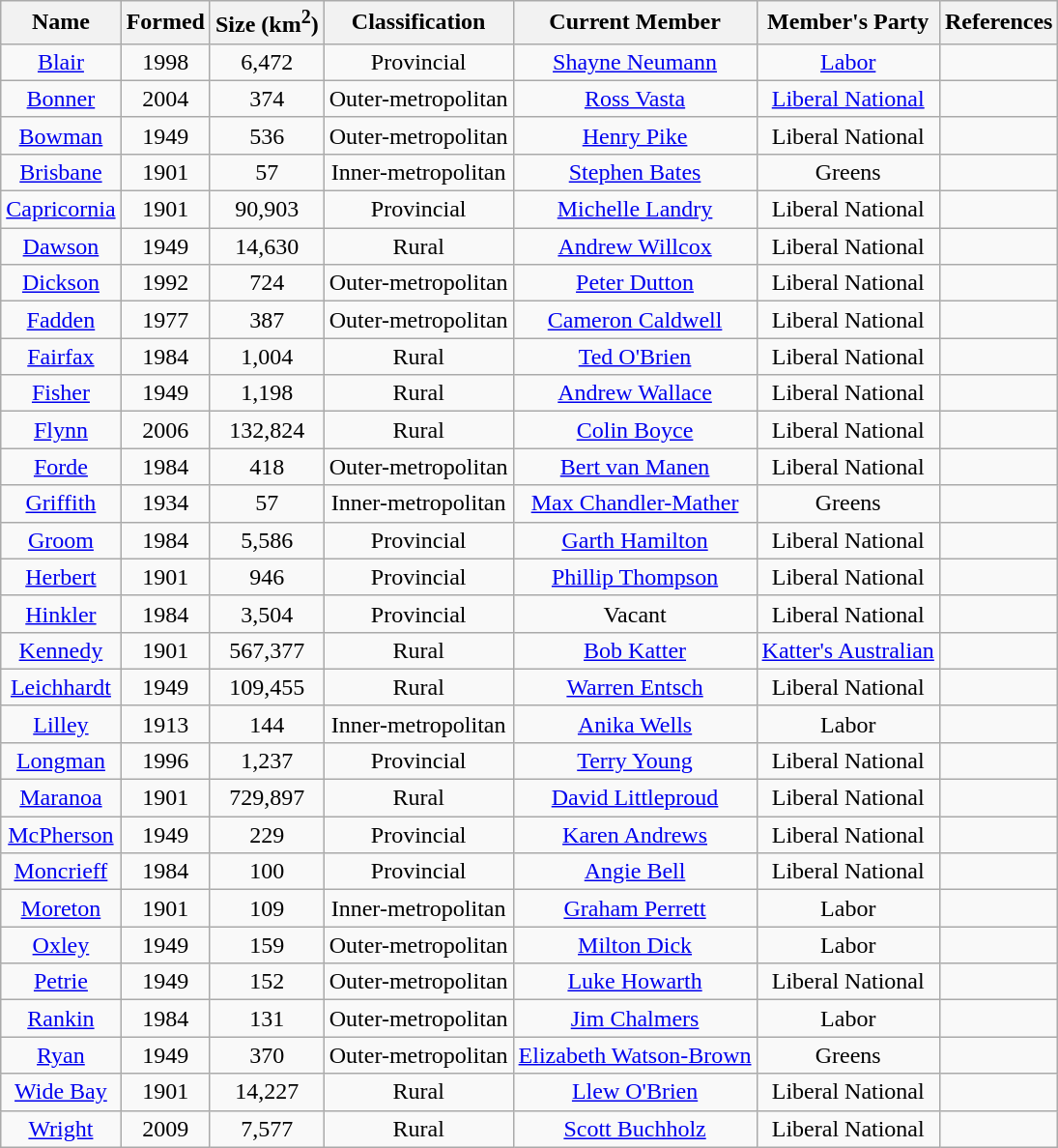<table class="wikitable sortable" style="text-align:center">
<tr>
<th>Name</th>
<th>Formed</th>
<th>Size (km<sup>2</sup>)</th>
<th>Classification</th>
<th>Current Member</th>
<th>Member's Party</th>
<th>References</th>
</tr>
<tr>
<td><a href='#'>Blair</a></td>
<td>1998</td>
<td>6,472</td>
<td>Provincial</td>
<td><a href='#'>Shayne Neumann</a></td>
<td><a href='#'>Labor</a></td>
<td></td>
</tr>
<tr>
<td><a href='#'>Bonner</a></td>
<td>2004</td>
<td>374</td>
<td>Outer-metropolitan</td>
<td><a href='#'>Ross Vasta</a></td>
<td><a href='#'>Liberal National</a></td>
<td></td>
</tr>
<tr>
<td><a href='#'>Bowman</a></td>
<td>1949</td>
<td>536</td>
<td>Outer-metropolitan</td>
<td><a href='#'>Henry Pike</a></td>
<td>Liberal National</td>
<td></td>
</tr>
<tr>
<td><a href='#'>Brisbane</a></td>
<td>1901</td>
<td>57</td>
<td>Inner-metropolitan</td>
<td><a href='#'>Stephen Bates</a></td>
<td>Greens</td>
<td></td>
</tr>
<tr>
<td><a href='#'>Capricornia</a></td>
<td>1901</td>
<td>90,903</td>
<td>Provincial</td>
<td><a href='#'>Michelle Landry</a></td>
<td>Liberal National</td>
<td></td>
</tr>
<tr>
<td><a href='#'>Dawson</a></td>
<td>1949</td>
<td>14,630</td>
<td>Rural</td>
<td><a href='#'>Andrew Willcox</a></td>
<td>Liberal National</td>
<td></td>
</tr>
<tr>
<td><a href='#'>Dickson</a></td>
<td>1992</td>
<td>724</td>
<td>Outer-metropolitan</td>
<td><a href='#'>Peter Dutton</a></td>
<td>Liberal National</td>
<td></td>
</tr>
<tr>
<td><a href='#'>Fadden</a></td>
<td>1977</td>
<td>387</td>
<td>Outer-metropolitan</td>
<td><a href='#'>Cameron Caldwell</a></td>
<td>Liberal National</td>
<td></td>
</tr>
<tr>
<td><a href='#'>Fairfax</a></td>
<td>1984</td>
<td>1,004</td>
<td>Rural</td>
<td><a href='#'>Ted O'Brien</a></td>
<td>Liberal National</td>
<td></td>
</tr>
<tr>
<td><a href='#'>Fisher</a></td>
<td>1949</td>
<td>1,198</td>
<td>Rural</td>
<td><a href='#'>Andrew Wallace</a></td>
<td>Liberal National</td>
<td></td>
</tr>
<tr>
<td><a href='#'>Flynn</a></td>
<td>2006</td>
<td>132,824</td>
<td>Rural</td>
<td><a href='#'>Colin Boyce</a></td>
<td>Liberal National</td>
<td></td>
</tr>
<tr>
<td><a href='#'>Forde</a></td>
<td>1984</td>
<td>418</td>
<td>Outer-metropolitan</td>
<td><a href='#'>Bert van Manen</a></td>
<td>Liberal National</td>
<td></td>
</tr>
<tr>
<td><a href='#'>Griffith</a></td>
<td>1934</td>
<td>57</td>
<td>Inner-metropolitan</td>
<td><a href='#'>Max Chandler-Mather</a></td>
<td>Greens</td>
<td></td>
</tr>
<tr>
<td><a href='#'>Groom</a></td>
<td>1984</td>
<td>5,586</td>
<td>Provincial</td>
<td><a href='#'>Garth Hamilton</a></td>
<td>Liberal National</td>
<td></td>
</tr>
<tr>
<td><a href='#'>Herbert</a></td>
<td>1901</td>
<td>946</td>
<td>Provincial</td>
<td><a href='#'>Phillip Thompson</a></td>
<td>Liberal National</td>
<td></td>
</tr>
<tr>
<td><a href='#'>Hinkler</a></td>
<td>1984</td>
<td>3,504</td>
<td>Provincial</td>
<td>Vacant</td>
<td>Liberal National</td>
<td></td>
</tr>
<tr>
<td><a href='#'>Kennedy</a></td>
<td>1901</td>
<td>567,377</td>
<td>Rural</td>
<td><a href='#'>Bob Katter</a></td>
<td><a href='#'>Katter's Australian</a></td>
<td></td>
</tr>
<tr>
<td><a href='#'>Leichhardt</a></td>
<td>1949</td>
<td>109,455</td>
<td>Rural</td>
<td><a href='#'>Warren Entsch</a></td>
<td>Liberal National</td>
<td></td>
</tr>
<tr>
<td><a href='#'>Lilley</a></td>
<td>1913</td>
<td>144</td>
<td>Inner-metropolitan</td>
<td><a href='#'>Anika Wells</a></td>
<td>Labor</td>
<td></td>
</tr>
<tr>
<td><a href='#'>Longman</a></td>
<td>1996</td>
<td>1,237</td>
<td>Provincial</td>
<td><a href='#'>Terry Young</a></td>
<td>Liberal National</td>
<td></td>
</tr>
<tr>
<td><a href='#'>Maranoa</a></td>
<td>1901</td>
<td>729,897</td>
<td>Rural</td>
<td><a href='#'>David Littleproud</a></td>
<td>Liberal National</td>
<td></td>
</tr>
<tr>
<td><a href='#'>McPherson</a></td>
<td>1949</td>
<td>229</td>
<td>Provincial</td>
<td><a href='#'>Karen Andrews</a></td>
<td>Liberal National</td>
<td></td>
</tr>
<tr>
<td><a href='#'>Moncrieff</a></td>
<td>1984</td>
<td>100</td>
<td>Provincial</td>
<td><a href='#'>Angie Bell</a></td>
<td>Liberal National</td>
<td></td>
</tr>
<tr>
<td><a href='#'>Moreton</a></td>
<td>1901</td>
<td>109</td>
<td>Inner-metropolitan</td>
<td><a href='#'>Graham Perrett</a></td>
<td>Labor</td>
<td></td>
</tr>
<tr>
<td><a href='#'>Oxley</a></td>
<td>1949</td>
<td>159</td>
<td>Outer-metropolitan</td>
<td><a href='#'>Milton Dick</a></td>
<td>Labor</td>
<td></td>
</tr>
<tr>
<td><a href='#'>Petrie</a></td>
<td>1949</td>
<td>152</td>
<td>Outer-metropolitan</td>
<td><a href='#'>Luke Howarth</a></td>
<td>Liberal National</td>
<td></td>
</tr>
<tr>
<td><a href='#'>Rankin</a></td>
<td>1984</td>
<td>131</td>
<td>Outer-metropolitan</td>
<td><a href='#'>Jim Chalmers</a></td>
<td>Labor</td>
<td></td>
</tr>
<tr>
<td><a href='#'>Ryan</a></td>
<td>1949</td>
<td>370</td>
<td>Outer-metropolitan</td>
<td><a href='#'>Elizabeth Watson-Brown</a></td>
<td>Greens</td>
<td></td>
</tr>
<tr>
<td><a href='#'>Wide Bay</a></td>
<td>1901</td>
<td>14,227</td>
<td>Rural</td>
<td><a href='#'>Llew O'Brien</a></td>
<td>Liberal National</td>
<td></td>
</tr>
<tr>
<td><a href='#'>Wright</a></td>
<td>2009</td>
<td>7,577</td>
<td>Rural</td>
<td><a href='#'>Scott Buchholz</a></td>
<td>Liberal National</td>
<td></td>
</tr>
</table>
